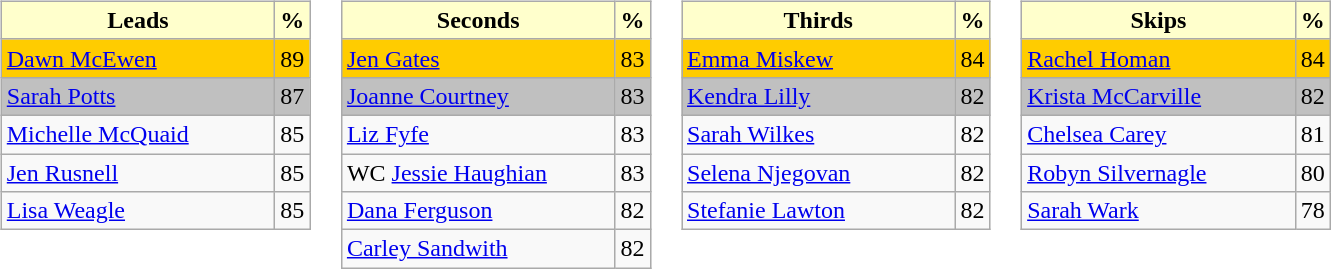<table>
<tr>
<td valign=top><br><table class="wikitable">
<tr>
<th style="background:#ffc; width:175px;">Leads</th>
<th style="background:#ffc;">%</th>
</tr>
<tr bgcolor=#FFCC00>
<td> <a href='#'>Dawn McEwen</a></td>
<td>89</td>
</tr>
<tr bgcolor=#C0C0C0>
<td> <a href='#'>Sarah Potts</a></td>
<td>87</td>
</tr>
<tr>
<td> <a href='#'>Michelle McQuaid</a></td>
<td>85</td>
</tr>
<tr>
<td> <a href='#'>Jen Rusnell</a></td>
<td>85</td>
</tr>
<tr>
<td> <a href='#'>Lisa Weagle</a></td>
<td>85</td>
</tr>
</table>
</td>
<td valign=top><br><table class="wikitable">
<tr>
<th style="background:#ffc; width:175px;">Seconds</th>
<th style="background:#ffc;">%</th>
</tr>
<tr bgcolor=#FFCC00>
<td> <a href='#'>Jen Gates</a></td>
<td>83</td>
</tr>
<tr bgcolor=#C0C0C0>
<td> <a href='#'>Joanne Courtney</a></td>
<td>83</td>
</tr>
<tr>
<td> <a href='#'>Liz Fyfe</a></td>
<td>83</td>
</tr>
<tr>
<td>WC <a href='#'>Jessie Haughian</a></td>
<td>83</td>
</tr>
<tr>
<td> <a href='#'>Dana Ferguson</a></td>
<td>82</td>
</tr>
<tr>
<td> <a href='#'>Carley Sandwith</a></td>
<td>82</td>
</tr>
</table>
</td>
<td valign=top><br><table class="wikitable">
<tr>
<th style="background:#ffc; width:175px;">Thirds</th>
<th style="background:#ffc;">%</th>
</tr>
<tr bgcolor=#FFCC00>
<td> <a href='#'>Emma Miskew</a></td>
<td>84</td>
</tr>
<tr bgcolor=#C0C0C0>
<td> <a href='#'>Kendra Lilly</a></td>
<td>82</td>
</tr>
<tr>
<td> <a href='#'>Sarah Wilkes</a></td>
<td>82</td>
</tr>
<tr>
<td> <a href='#'>Selena Njegovan</a></td>
<td>82</td>
</tr>
<tr>
<td> <a href='#'>Stefanie Lawton</a></td>
<td>82</td>
</tr>
</table>
</td>
<td valign=top><br><table class="wikitable">
<tr>
<th style="background:#ffc; width:175px;">Skips</th>
<th style="background:#ffc;">%</th>
</tr>
<tr bgcolor=#FFCC00>
<td> <a href='#'>Rachel Homan</a></td>
<td>84</td>
</tr>
<tr bgcolor=#C0C0C0>
<td> <a href='#'>Krista McCarville</a></td>
<td>82</td>
</tr>
<tr>
<td> <a href='#'>Chelsea Carey</a></td>
<td>81</td>
</tr>
<tr>
<td> <a href='#'>Robyn Silvernagle</a></td>
<td>80</td>
</tr>
<tr>
<td> <a href='#'>Sarah Wark</a></td>
<td>78</td>
</tr>
</table>
</td>
</tr>
</table>
